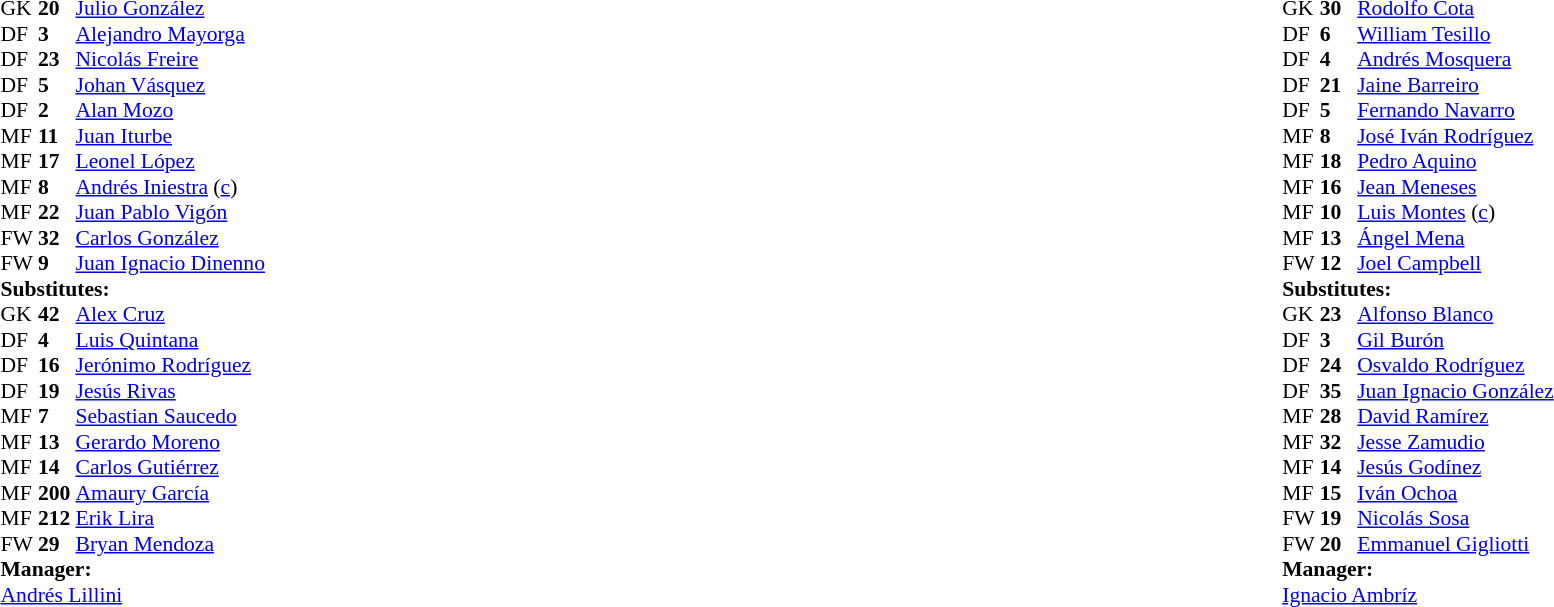<table width="100%">
<tr>
<td valign="top" width="40%"><br><table style="font-size:90%;" cellspacing="0" cellpadding="0">
<tr>
<th width="25"></th>
<th width="25"></th>
</tr>
<tr>
<td>GK</td>
<td><strong>20</strong></td>
<td> <a href='#'>Julio González</a></td>
</tr>
<tr>
<td>DF</td>
<td><strong>3</strong></td>
<td> <a href='#'>Alejandro Mayorga</a></td>
</tr>
<tr>
<td>DF</td>
<td><strong>23</strong></td>
<td> <a href='#'>Nicolás Freire</a></td>
</tr>
<tr>
<td>DF</td>
<td><strong>5</strong></td>
<td> <a href='#'>Johan Vásquez</a></td>
</tr>
<tr>
<td>DF</td>
<td><strong>2</strong></td>
<td> <a href='#'>Alan Mozo</a></td>
</tr>
<tr>
<td>MF</td>
<td><strong>11</strong></td>
<td> <a href='#'>Juan Iturbe</a></td>
<td></td>
</tr>
<tr>
<td>MF</td>
<td><strong>17</strong></td>
<td> <a href='#'>Leonel López</a></td>
<td></td>
</tr>
<tr>
<td>MF</td>
<td><strong>8</strong></td>
<td> <a href='#'>Andrés Iniestra</a> (<a href='#'>c</a>)</td>
<td></td>
<td></td>
</tr>
<tr>
<td>MF</td>
<td><strong>22</strong></td>
<td> <a href='#'>Juan Pablo Vigón</a></td>
</tr>
<tr>
<td>FW</td>
<td><strong>32</strong></td>
<td> <a href='#'>Carlos González</a></td>
<td></td>
<td></td>
</tr>
<tr>
<td>FW</td>
<td><strong>9</strong></td>
<td> <a href='#'>Juan Ignacio Dinenno</a></td>
</tr>
<tr>
<td colspan=3><strong>Substitutes:</strong></td>
</tr>
<tr>
<td>GK</td>
<td><strong>42</strong></td>
<td> <a href='#'>Alex Cruz</a></td>
</tr>
<tr>
<td>DF</td>
<td><strong>4</strong></td>
<td> <a href='#'>Luis Quintana</a></td>
</tr>
<tr>
<td>DF</td>
<td><strong>16</strong></td>
<td> <a href='#'>Jerónimo Rodríguez</a></td>
<td></td>
</tr>
<tr>
<td>DF</td>
<td><strong>19</strong></td>
<td> <a href='#'>Jesús Rivas</a></td>
</tr>
<tr>
<td>MF</td>
<td><strong>7</strong></td>
<td> <a href='#'>Sebastian Saucedo</a></td>
</tr>
<tr>
<td>MF</td>
<td><strong>13</strong></td>
<td> <a href='#'>Gerardo Moreno</a></td>
</tr>
<tr>
<td>MF</td>
<td><strong>14</strong></td>
<td> <a href='#'>Carlos Gutiérrez</a></td>
<td></td>
</tr>
<tr>
<td>MF</td>
<td><strong>200</strong></td>
<td> <a href='#'>Amaury García</a></td>
</tr>
<tr>
<td>MF</td>
<td><strong>212</strong></td>
<td> <a href='#'>Erik Lira</a></td>
<td></td>
</tr>
<tr>
<td>FW</td>
<td><strong>29</strong></td>
<td> <a href='#'>Bryan Mendoza</a></td>
</tr>
<tr>
<td colspan=3><strong>Manager:</strong></td>
</tr>
<tr>
<td colspan=4> <a href='#'>Andrés Lillini</a></td>
</tr>
</table>
</td>
<td valign="top"></td>
<td valign="top" width="50%"><br><table style="font-size:90%;" cellspacing="0" cellpadding="0" align="center">
<tr>
<th width=25></th>
<th width=25></th>
</tr>
<tr>
<td>GK</td>
<td><strong>30</strong></td>
<td> <a href='#'>Rodolfo Cota</a></td>
</tr>
<tr>
<td>DF</td>
<td><strong>6</strong></td>
<td> <a href='#'>William Tesillo</a></td>
</tr>
<tr>
<td>DF</td>
<td><strong>4</strong></td>
<td> <a href='#'>Andrés Mosquera</a></td>
</tr>
<tr>
<td>DF</td>
<td><strong>21</strong></td>
<td> <a href='#'>Jaine Barreiro</a></td>
<td></td>
<td></td>
</tr>
<tr>
<td>DF</td>
<td><strong>5</strong></td>
<td> <a href='#'>Fernando Navarro</a></td>
<td></td>
</tr>
<tr>
<td>MF</td>
<td><strong>8</strong></td>
<td> <a href='#'>José Iván Rodríguez</a></td>
<td></td>
</tr>
<tr>
<td>MF</td>
<td><strong>18</strong></td>
<td> <a href='#'>Pedro Aquino</a></td>
</tr>
<tr>
<td>MF</td>
<td><strong>16</strong></td>
<td> <a href='#'>Jean Meneses</a></td>
<td></td>
</tr>
<tr>
<td>MF</td>
<td><strong>10</strong></td>
<td> <a href='#'>Luis Montes</a> (<a href='#'>c</a>)</td>
</tr>
<tr>
<td>MF</td>
<td><strong>13</strong></td>
<td> <a href='#'>Ángel Mena</a></td>
</tr>
<tr>
<td>FW</td>
<td><strong>12</strong></td>
<td> <a href='#'>Joel Campbell</a></td>
<td></td>
</tr>
<tr>
<td colspan=3><strong>Substitutes:</strong></td>
</tr>
<tr>
<td>GK</td>
<td><strong>23</strong></td>
<td> <a href='#'>Alfonso Blanco</a></td>
</tr>
<tr>
<td>DF</td>
<td><strong>3</strong></td>
<td> <a href='#'>Gil Burón</a></td>
</tr>
<tr>
<td>DF</td>
<td><strong>24</strong></td>
<td> <a href='#'>Osvaldo Rodríguez</a></td>
</tr>
<tr>
<td>DF</td>
<td><strong>35</strong></td>
<td> <a href='#'>Juan Ignacio González</a></td>
<td></td>
</tr>
<tr>
<td>MF</td>
<td><strong>28</strong></td>
<td> <a href='#'>David Ramírez</a></td>
<td></td>
</tr>
<tr>
<td>MF</td>
<td><strong>32</strong></td>
<td> <a href='#'>Jesse Zamudio</a></td>
</tr>
<tr>
<td>MF</td>
<td><strong>14</strong></td>
<td> <a href='#'>Jesús Godínez</a></td>
<td></td>
</tr>
<tr>
<td>MF</td>
<td><strong>15</strong></td>
<td> <a href='#'>Iván Ochoa</a></td>
</tr>
<tr>
<td>FW</td>
<td><strong>19</strong></td>
<td> <a href='#'>Nicolás Sosa</a></td>
</tr>
<tr>
<td>FW</td>
<td><strong>20</strong></td>
<td> <a href='#'>Emmanuel Gigliotti</a></td>
<td></td>
</tr>
<tr>
<td colspan=3><strong>Manager:</strong></td>
</tr>
<tr>
<td colspan=4> <a href='#'>Ignacio Ambríz</a></td>
</tr>
</table>
</td>
</tr>
</table>
